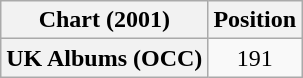<table class="wikitable sortable plainrowheaders" style="text-align:center;">
<tr>
<th scope="col">Chart (2001)</th>
<th scope="col">Position</th>
</tr>
<tr>
<th scope="row">UK Albums (OCC)</th>
<td>191</td>
</tr>
</table>
